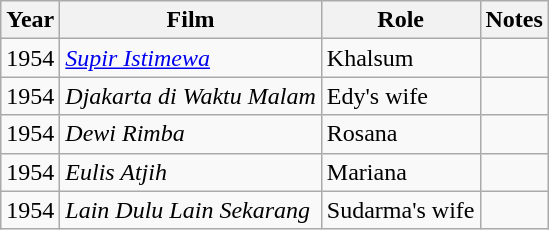<table class="wikitable">
<tr>
<th>Year</th>
<th>Film</th>
<th>Role</th>
<th>Notes</th>
</tr>
<tr>
<td>1954</td>
<td><em><a href='#'>Supir Istimewa</a></em></td>
<td>Khalsum</td>
<td></td>
</tr>
<tr>
<td>1954</td>
<td><em>Djakarta di Waktu Malam</em></td>
<td>Edy's wife</td>
<td></td>
</tr>
<tr>
<td>1954</td>
<td><em>Dewi Rimba</em></td>
<td>Rosana</td>
<td></td>
</tr>
<tr>
<td>1954</td>
<td><em>Eulis Atjih</em></td>
<td>Mariana</td>
<td></td>
</tr>
<tr>
<td>1954</td>
<td><em>Lain Dulu Lain Sekarang</em></td>
<td>Sudarma's wife</td>
<td></td>
</tr>
</table>
